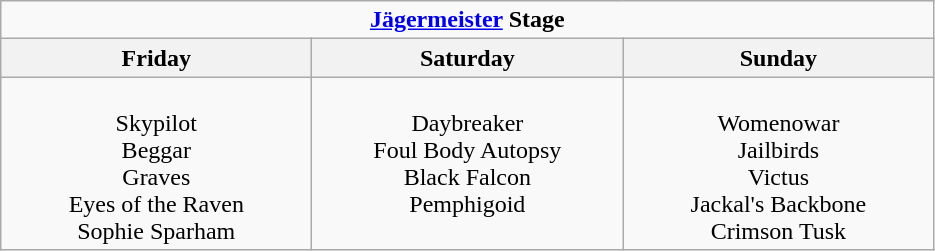<table class="wikitable">
<tr>
<td colspan="3" align="center"><strong><a href='#'>Jägermeister</a> Stage</strong></td>
</tr>
<tr>
<th>Friday</th>
<th>Saturday</th>
<th>Sunday</th>
</tr>
<tr>
<td align="center" valign="top" width="200"><br>Skypilot<br>
Beggar<br>
Graves<br>
Eyes of the Raven<br>
Sophie Sparham</td>
<td align="center" valign="top" width="200"><br>Daybreaker<br>
Foul Body Autopsy<br>
Black Falcon<br>
Pemphigoid</td>
<td align="center" valign="top" width="200"><br>Womenowar<br>
Jailbirds<br>
Victus<br>
Jackal's Backbone<br>
Crimson Tusk</td>
</tr>
</table>
